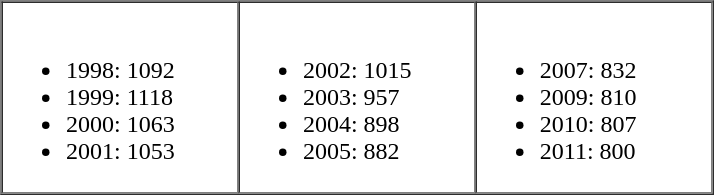<table border="1" cellpadding="2" cellspacing="0">
<tr>
<td valign="top" width="25%"><br><ul><li>1998: 1092</li><li>1999: 1118</li><li>2000: 1063</li><li>2001: 1053</li></ul></td>
<td valign="top" width="25%"><br><ul><li>2002: 1015</li><li>2003: 957</li><li>2004: 898</li><li>2005: 882</li></ul></td>
<td valign="top" width="25%"><br><ul><li>2007: 832</li><li>2009: 810</li><li>2010: 807</li><li>2011: 800</li></ul></td>
</tr>
</table>
